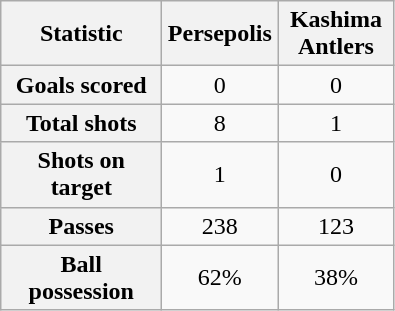<table class="wikitable plainrowheaders" style="text-align:center">
<tr>
<th scope="col" style="width:100px">Statistic</th>
<th scope="col" style="width:70px">Persepolis</th>
<th scope="col" style="width:70px">Kashima Antlers</th>
</tr>
<tr>
<th scope=row>Goals scored</th>
<td>0</td>
<td>0</td>
</tr>
<tr>
<th scope=row>Total shots</th>
<td>8</td>
<td>1</td>
</tr>
<tr>
<th scope=row>Shots on target</th>
<td>1</td>
<td>0</td>
</tr>
<tr>
<th scope=row>Passes</th>
<td>238</td>
<td>123</td>
</tr>
<tr>
<th scope=row>Ball possession</th>
<td>62%</td>
<td>38%</td>
</tr>
</table>
